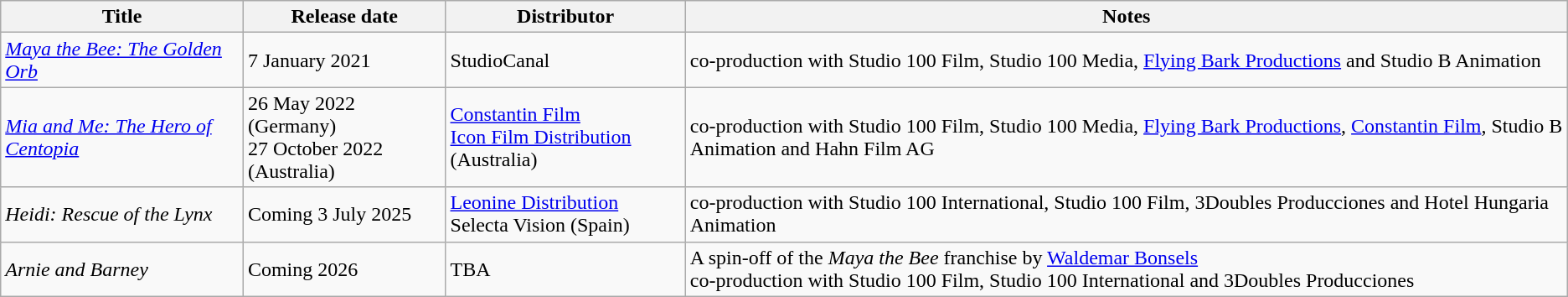<table class="wikitable sortable">
<tr>
<th>Title</th>
<th>Release date</th>
<th>Distributor</th>
<th>Notes</th>
</tr>
<tr>
<td><em><a href='#'>Maya the Bee: The Golden Orb</a></em></td>
<td>7 January 2021</td>
<td>StudioCanal</td>
<td>co-production with Studio 100 Film, Studio 100 Media, <a href='#'>Flying Bark Productions</a> and Studio B Animation</td>
</tr>
<tr>
<td><em><a href='#'>Mia and Me: The Hero of Centopia</a></em></td>
<td>26 May 2022 (Germany)<br>27 October 2022 (Australia)</td>
<td><a href='#'>Constantin Film</a><br><a href='#'>Icon Film Distribution</a> (Australia)</td>
<td>co-production with Studio 100 Film, Studio 100 Media, <a href='#'>Flying Bark Productions</a>, <a href='#'>Constantin Film</a>, Studio B Animation and Hahn Film AG</td>
</tr>
<tr>
<td><em>Heidi: Rescue of the Lynx</em></td>
<td>Coming 3 July 2025</td>
<td><a href='#'>Leonine Distribution</a><br>Selecta Vision (Spain)</td>
<td>co-production with Studio 100 International, Studio 100 Film, 3Doubles Producciones and Hotel Hungaria Animation</td>
</tr>
<tr>
<td><em>Arnie and Barney</em></td>
<td>Coming 2026</td>
<td>TBA</td>
<td>A spin-off of the <em>Maya the Bee</em> franchise by <a href='#'>Waldemar Bonsels</a><br>co-production with Studio 100 Film, Studio 100 International and 3Doubles Producciones</td>
</tr>
</table>
